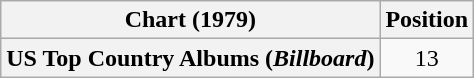<table class="wikitable plainrowheaders" style="text-align:center">
<tr>
<th scope="col">Chart (1979)</th>
<th scope="col">Position</th>
</tr>
<tr>
<th scope="row">US Top Country Albums (<em>Billboard</em>)</th>
<td>13</td>
</tr>
</table>
